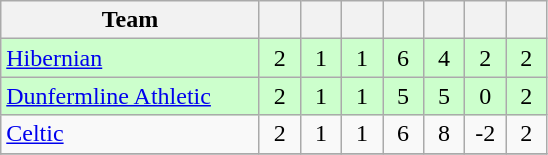<table class="wikitable" style="text-align:center;">
<tr>
<th width=165>Team</th>
<th width=20></th>
<th width=20></th>
<th width=20></th>
<th width=20></th>
<th width=20></th>
<th width=20></th>
<th width=20></th>
</tr>
<tr style="background:#cfc;">
<td align="left"><a href='#'>Hibernian</a></td>
<td>2</td>
<td>1</td>
<td>1</td>
<td>6</td>
<td>4</td>
<td>2</td>
<td>2</td>
</tr>
<tr style="background:#cfc;">
<td align="left"><a href='#'>Dunfermline Athletic</a></td>
<td>2</td>
<td>1</td>
<td>1</td>
<td>5</td>
<td>5</td>
<td>0</td>
<td>2</td>
</tr>
<tr>
<td align="left"><a href='#'>Celtic</a></td>
<td>2</td>
<td>1</td>
<td>1</td>
<td>6</td>
<td>8</td>
<td>-2</td>
<td>2</td>
</tr>
<tr>
</tr>
</table>
